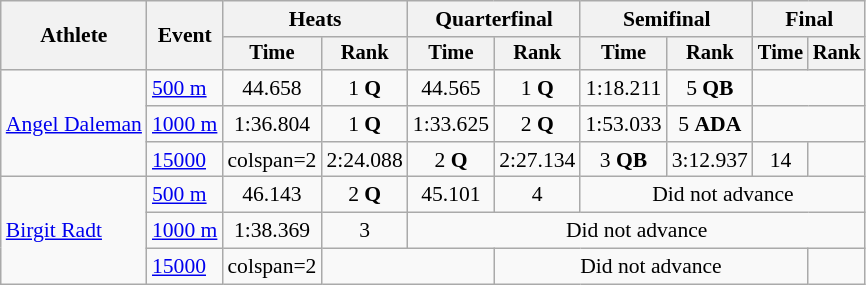<table class="wikitable" style="font-size:90%">
<tr>
<th rowspan=2>Athlete</th>
<th rowspan=2>Event</th>
<th colspan=2>Heats</th>
<th colspan=2>Quarterfinal</th>
<th colspan=2>Semifinal</th>
<th colspan=2>Final</th>
</tr>
<tr style="font-size:95%">
<th>Time</th>
<th>Rank</th>
<th>Time</th>
<th>Rank</th>
<th>Time</th>
<th>Rank</th>
<th>Time</th>
<th>Rank</th>
</tr>
<tr align=center>
<td align=left rowspan=3><a href='#'>Angel Daleman</a></td>
<td align=left><a href='#'>500 m</a></td>
<td>44.658</td>
<td>1 <strong>Q</strong></td>
<td>44.565</td>
<td>1 <strong>Q</strong></td>
<td>1:18.211</td>
<td>5 <strong>QB</strong></td>
<td colspan=2></td>
</tr>
<tr align=center>
<td align=left><a href='#'>1000 m</a></td>
<td>1:36.804</td>
<td>1 <strong>Q</strong></td>
<td>1:33.625</td>
<td>2 <strong>Q</strong></td>
<td>1:53.033</td>
<td>5 <strong>ADA</strong></td>
<td colspan=2></td>
</tr>
<tr align=center>
<td align=left><a href='#'>15000</a></td>
<td>colspan=2  </td>
<td>2:24.088</td>
<td>2 <strong>Q</strong></td>
<td>2:27.134</td>
<td>3 <strong>QB</strong></td>
<td>3:12.937</td>
<td>14</td>
</tr>
<tr align=center>
<td align=left rowspan=3><a href='#'>Birgit Radt</a></td>
<td align=left><a href='#'>500 m</a></td>
<td>46.143</td>
<td>2 <strong>Q</strong></td>
<td>45.101</td>
<td>4</td>
<td colspan=6>Did not advance</td>
</tr>
<tr align=center>
<td align=left><a href='#'>1000 m</a></td>
<td>1:38.369</td>
<td>3</td>
<td colspan=6>Did not advance</td>
</tr>
<tr align=center>
<td align=left><a href='#'>15000</a></td>
<td>colspan=2  </td>
<td colspan=2></td>
<td colspan=4>Did not advance</td>
</tr>
</table>
